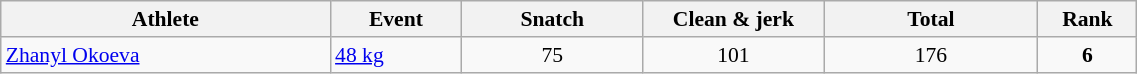<table class="wikitable" width="60%" style="text-align:center; font-size:90%">
<tr>
<th width="20%">Athlete</th>
<th width="8%">Event</th>
<th width="11%">Snatch</th>
<th width="11%">Clean & jerk</th>
<th width="13%">Total</th>
<th width="6%">Rank</th>
</tr>
<tr>
<td align="left"><a href='#'>Zhanyl Okoeva</a></td>
<td align="left"><a href='#'>48 kg</a></td>
<td>75</td>
<td>101</td>
<td>176</td>
<td><strong>6</strong></td>
</tr>
</table>
